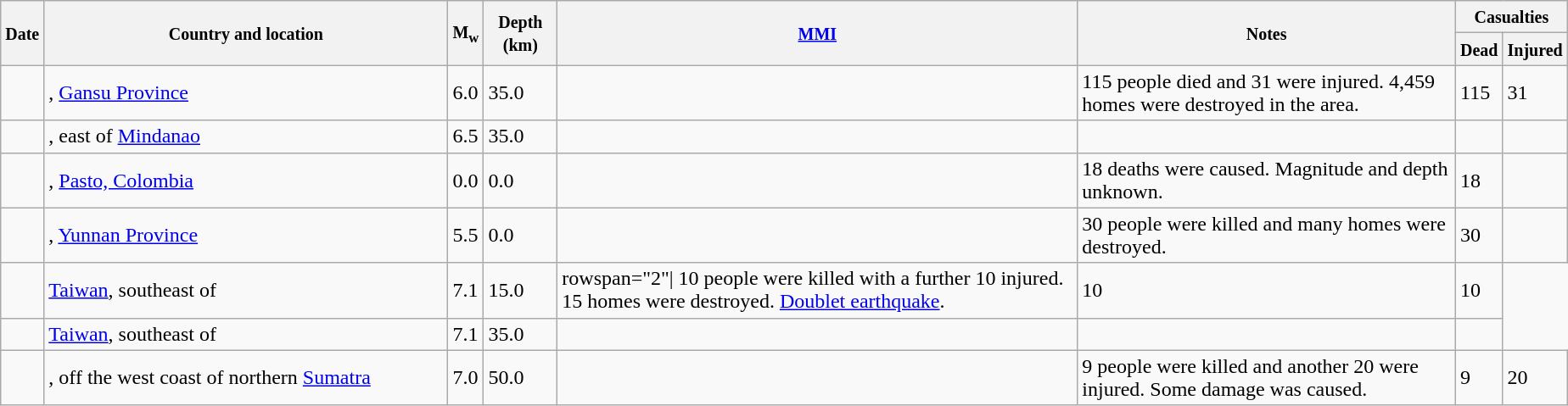<table class="wikitable sortable sort-under" style="border:1px black; margin-left:1em;">
<tr>
<th rowspan="2"><small>Date</small></th>
<th rowspan="2" style="width: 310px"><small>Country and location</small></th>
<th rowspan="2"><small>M<sub>w</sub></small></th>
<th rowspan="2"><small>Depth (km)</small></th>
<th rowspan="2"><small><a href='#'>MMI</a></small></th>
<th rowspan="2" class="unsortable"><small>Notes</small></th>
<th colspan="2"><small>Casualties</small></th>
</tr>
<tr>
<th><small>Dead</small></th>
<th><small>Injured</small></th>
</tr>
<tr>
<td></td>
<td>, <a href='#'>Gansu Province</a></td>
<td>6.0</td>
<td>35.0</td>
<td></td>
<td>115 people died and 31 were injured. 4,459 homes were destroyed in the area.</td>
<td>115</td>
<td>31</td>
</tr>
<tr>
<td></td>
<td>, east of <a href='#'>Mindanao</a></td>
<td>6.5</td>
<td>35.0</td>
<td></td>
<td></td>
<td></td>
<td></td>
</tr>
<tr>
<td></td>
<td>, <a href='#'>Pasto, Colombia</a></td>
<td>0.0</td>
<td>0.0</td>
<td></td>
<td>18 deaths were caused. Magnitude and depth unknown.</td>
<td>18</td>
<td></td>
</tr>
<tr>
<td></td>
<td>, <a href='#'>Yunnan Province</a></td>
<td>5.5</td>
<td>0.0</td>
<td></td>
<td>30 people were killed and many homes were destroyed.</td>
<td>30</td>
<td></td>
</tr>
<tr>
<td></td>
<td> <a href='#'>Taiwan</a>, southeast of</td>
<td>7.1</td>
<td>15.0</td>
<td>rowspan="2"| 10 people were killed with a further 10 injured. 15 homes were destroyed. <a href='#'>Doublet earthquake</a>.</td>
<td>10</td>
<td>10</td>
</tr>
<tr>
<td></td>
<td> <a href='#'>Taiwan</a>, southeast of</td>
<td>7.1</td>
<td>35.0</td>
<td></td>
<td></td>
<td></td>
</tr>
<tr>
<td></td>
<td>, off the west coast of northern <a href='#'>Sumatra</a></td>
<td>7.0</td>
<td>50.0</td>
<td></td>
<td>9 people were killed and another 20 were injured. Some damage was caused.</td>
<td>9</td>
<td>20</td>
</tr>
</table>
